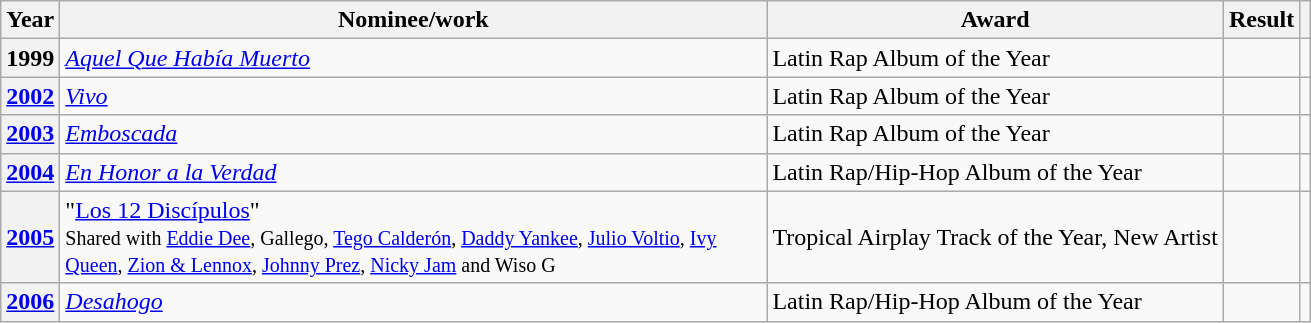<table class="wikitable plainrowheaders">
<tr>
<th>Year</th>
<th width="464">Nominee/work</th>
<th>Award</th>
<th>Result</th>
<th></th>
</tr>
<tr>
<th scope="row">1999</th>
<td><em><a href='#'>Aquel Que Había Muerto</a></em></td>
<td>Latin Rap Album of the Year</td>
<td></td>
<td></td>
</tr>
<tr>
<th scope="row"><a href='#'>2002</a></th>
<td><em><a href='#'>Vivo</a></em></td>
<td>Latin Rap Album of the Year</td>
<td></td>
<td></td>
</tr>
<tr>
<th scope="row"><a href='#'>2003</a></th>
<td><em><a href='#'>Emboscada</a></em></td>
<td>Latin Rap Album of the Year</td>
<td></td>
<td></td>
</tr>
<tr>
<th scope="row"><a href='#'>2004</a></th>
<td><em><a href='#'>En Honor a la Verdad</a></em></td>
<td>Latin Rap/Hip-Hop Album of the Year</td>
<td></td>
<td></td>
</tr>
<tr>
<th scope="row"><a href='#'>2005</a></th>
<td>"<a href='#'>Los 12 Discípulos</a>"<br><small>Shared with <a href='#'>Eddie Dee</a>, Gallego, <a href='#'>Tego Calderón</a>, <a href='#'>Daddy Yankee</a>, <a href='#'>Julio Voltio</a>, <a href='#'>Ivy Queen</a>, <a href='#'>Zion & Lennox</a>, <a href='#'>Johnny Prez</a>, <a href='#'>Nicky Jam</a> and Wiso G</small></td>
<td>Tropical Airplay Track of the Year, New Artist</td>
<td></td>
<td></td>
</tr>
<tr>
<th scope="row"><a href='#'>2006</a></th>
<td><em><a href='#'>Desahogo</a></em></td>
<td>Latin Rap/Hip-Hop Album of the Year</td>
<td></td>
<td></td>
</tr>
</table>
